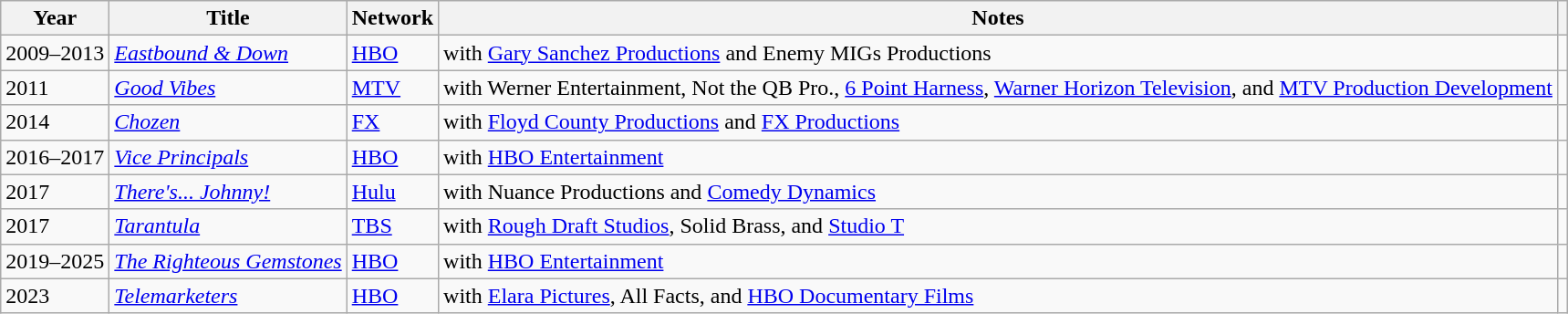<table class="wikitable sortable">
<tr>
<th>Year</th>
<th>Title</th>
<th>Network</th>
<th class="unsortable">Notes</th>
<th class="unsortable"></th>
</tr>
<tr>
<td>2009–2013</td>
<td><em><a href='#'>Eastbound & Down</a></em></td>
<td><a href='#'>HBO</a></td>
<td>with <a href='#'>Gary Sanchez Productions</a> and Enemy MIGs Productions</td>
<td></td>
</tr>
<tr>
<td>2011</td>
<td><em><a href='#'>Good Vibes</a></em></td>
<td><a href='#'>MTV</a></td>
<td>with Werner Entertainment, Not the QB Pro., <a href='#'>6 Point Harness</a>, <a href='#'>Warner Horizon Television</a>, and <a href='#'>MTV Production Development</a></td>
<td></td>
</tr>
<tr>
<td>2014</td>
<td><em><a href='#'>Chozen</a></em></td>
<td><a href='#'>FX</a></td>
<td>with <a href='#'>Floyd County Productions</a> and <a href='#'>FX Productions</a></td>
<td></td>
</tr>
<tr>
<td>2016–2017</td>
<td><em><a href='#'>Vice Principals</a></em></td>
<td><a href='#'>HBO</a></td>
<td>with <a href='#'>HBO Entertainment</a></td>
<td></td>
</tr>
<tr>
<td>2017</td>
<td><em><a href='#'>There's... Johnny!</a></em></td>
<td><a href='#'>Hulu</a></td>
<td>with Nuance Productions and <a href='#'>Comedy Dynamics</a></td>
<td></td>
</tr>
<tr>
<td>2017</td>
<td><em><a href='#'>Tarantula</a></em></td>
<td><a href='#'>TBS</a></td>
<td>with <a href='#'>Rough Draft Studios</a>, Solid Brass, and <a href='#'>Studio T</a></td>
<td></td>
</tr>
<tr>
<td>2019–2025</td>
<td><em><a href='#'>The Righteous Gemstones</a></em></td>
<td><a href='#'>HBO</a></td>
<td>with <a href='#'>HBO Entertainment</a></td>
<td></td>
</tr>
<tr>
<td>2023</td>
<td><em><a href='#'>Telemarketers</a></em></td>
<td><a href='#'>HBO</a></td>
<td>with <a href='#'>Elara Pictures</a>, All Facts, and <a href='#'>HBO Documentary Films</a></td>
<td></td>
</tr>
</table>
